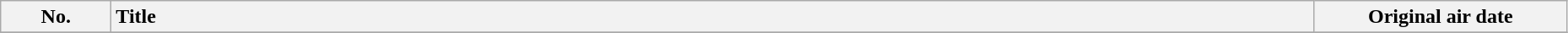<table class="wikitable" width="98%" style="background:#FFF;">
<tr style="border-bottom:3px solid #">
<th style="width:5em;">No.</th>
<th style="text-align:left;">Title</th>
<th style="width:12em;">Original air date</th>
</tr>
<tr>
</tr>
</table>
